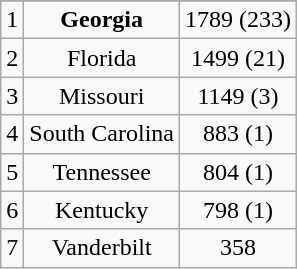<table class="wikitable" style="display: inline-table;">
<tr align="center">
</tr>
<tr align="center">
<td>1</td>
<td><strong>Georgia</strong></td>
<td>1789 (233)</td>
</tr>
<tr align="center">
<td>2</td>
<td>Florida</td>
<td>1499 (21)</td>
</tr>
<tr align="center">
<td>3</td>
<td>Missouri</td>
<td>1149 (3)</td>
</tr>
<tr align="center">
<td>4</td>
<td>South Carolina</td>
<td>883 (1)</td>
</tr>
<tr align="center">
<td>5</td>
<td>Tennessee</td>
<td>804 (1)</td>
</tr>
<tr align="center">
<td>6</td>
<td>Kentucky</td>
<td>798 (1)</td>
</tr>
<tr align="center">
<td>7</td>
<td>Vanderbilt</td>
<td>358</td>
</tr>
</table>
